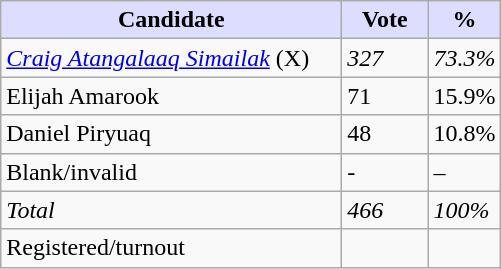<table class="wikitable">
<tr>
<th style="background:#ddf; width:220px;">Candidate</th>
<th style="background:#ddf; width:50px;">Vote</th>
<th style="background:#ddf; width:30px;">%</th>
</tr>
<tr>
<td><em><a href='#'>Craig Atangalaaq Simailak</a></em> (X)</td>
<td><em>327</em></td>
<td><em>73.3%</em></td>
</tr>
<tr>
<td>Elijah Amarook</td>
<td>71</td>
<td>15.9%</td>
</tr>
<tr>
<td>Daniel Piryuaq</td>
<td>48</td>
<td>10.8%</td>
</tr>
<tr>
<td>Blank/invalid</td>
<td>-</td>
<td>–</td>
</tr>
<tr>
<td><em>Total</em></td>
<td><em>466</em></td>
<td><em>100%</em></td>
</tr>
<tr>
<td>Registered/turnout</td>
<td></td>
<td></td>
</tr>
</table>
